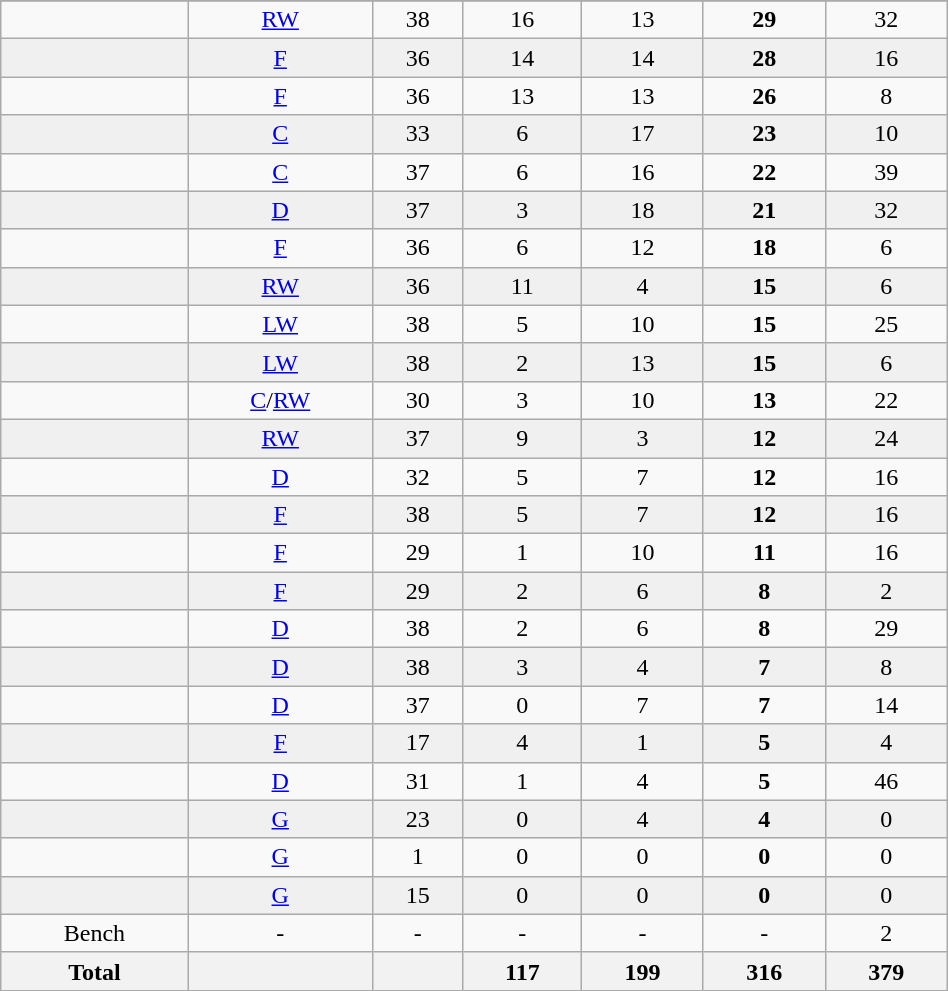<table class="wikitable sortable" width ="50%">
<tr align="center">
</tr>
<tr align="center" bgcolor="">
<td></td>
<td><a href='#'>RW</a></td>
<td>38</td>
<td>16</td>
<td>13</td>
<td><strong>29</strong></td>
<td>32</td>
</tr>
<tr align="center" bgcolor="f0f0f0">
<td></td>
<td><a href='#'>F</a></td>
<td>36</td>
<td>14</td>
<td>14</td>
<td><strong>28</strong></td>
<td>16</td>
</tr>
<tr align="center" bgcolor="">
<td></td>
<td><a href='#'>F</a></td>
<td>36</td>
<td>13</td>
<td>13</td>
<td><strong>26</strong></td>
<td>8</td>
</tr>
<tr align="center" bgcolor="f0f0f0">
<td></td>
<td><a href='#'>C</a></td>
<td>33</td>
<td>6</td>
<td>17</td>
<td><strong>23</strong></td>
<td>10</td>
</tr>
<tr align="center" bgcolor="">
<td></td>
<td><a href='#'>C</a></td>
<td>37</td>
<td>6</td>
<td>16</td>
<td><strong>22</strong></td>
<td>39</td>
</tr>
<tr align="center" bgcolor="f0f0f0">
<td></td>
<td><a href='#'>D</a></td>
<td>37</td>
<td>3</td>
<td>18</td>
<td><strong>21</strong></td>
<td>32</td>
</tr>
<tr align="center" bgcolor="">
<td></td>
<td><a href='#'>F</a></td>
<td>36</td>
<td>6</td>
<td>12</td>
<td><strong>18</strong></td>
<td>6</td>
</tr>
<tr align="center" bgcolor="f0f0f0">
<td></td>
<td><a href='#'>RW</a></td>
<td>36</td>
<td>11</td>
<td>4</td>
<td><strong>15</strong></td>
<td>6</td>
</tr>
<tr align="center" bgcolor="">
<td></td>
<td><a href='#'>LW</a></td>
<td>38</td>
<td>5</td>
<td>10</td>
<td><strong>15</strong></td>
<td>25</td>
</tr>
<tr align="center" bgcolor="f0f0f0">
<td></td>
<td><a href='#'>LW</a></td>
<td>38</td>
<td>2</td>
<td>13</td>
<td><strong>15</strong></td>
<td>6</td>
</tr>
<tr align="center" bgcolor="">
<td></td>
<td><a href='#'>C</a>/<a href='#'>RW</a></td>
<td>30</td>
<td>3</td>
<td>10</td>
<td><strong>13</strong></td>
<td>22</td>
</tr>
<tr align="center" bgcolor="f0f0f0">
<td></td>
<td><a href='#'>RW</a></td>
<td>37</td>
<td>9</td>
<td>3</td>
<td><strong>12</strong></td>
<td>24</td>
</tr>
<tr align="center" bgcolor="">
<td></td>
<td><a href='#'>D</a></td>
<td>32</td>
<td>5</td>
<td>7</td>
<td><strong>12</strong></td>
<td>16</td>
</tr>
<tr align="center" bgcolor="f0f0f0">
<td></td>
<td><a href='#'>F</a></td>
<td>38</td>
<td>5</td>
<td>7</td>
<td><strong>12</strong></td>
<td>16</td>
</tr>
<tr align="center" bgcolor="">
<td></td>
<td><a href='#'>F</a></td>
<td>29</td>
<td>1</td>
<td>10</td>
<td><strong>11</strong></td>
<td>16</td>
</tr>
<tr align="center" bgcolor="f0f0f0">
<td></td>
<td><a href='#'>F</a></td>
<td>29</td>
<td>2</td>
<td>6</td>
<td><strong>8</strong></td>
<td>2</td>
</tr>
<tr align="center" bgcolor="">
<td></td>
<td><a href='#'>D</a></td>
<td>38</td>
<td>2</td>
<td>6</td>
<td><strong>8</strong></td>
<td>29</td>
</tr>
<tr align="center" bgcolor="f0f0f0">
<td></td>
<td><a href='#'>D</a></td>
<td>38</td>
<td>3</td>
<td>4</td>
<td><strong>7</strong></td>
<td>8</td>
</tr>
<tr align="center" bgcolor="">
<td></td>
<td><a href='#'>D</a></td>
<td>37</td>
<td>0</td>
<td>7</td>
<td><strong>7</strong></td>
<td>14</td>
</tr>
<tr align="center" bgcolor="f0f0f0">
<td></td>
<td><a href='#'>F</a></td>
<td>17</td>
<td>4</td>
<td>1</td>
<td><strong>5</strong></td>
<td>4</td>
</tr>
<tr align="center" bgcolor="">
<td></td>
<td><a href='#'>D</a></td>
<td>31</td>
<td>1</td>
<td>4</td>
<td><strong>5</strong></td>
<td>46</td>
</tr>
<tr align="center" bgcolor="f0f0f0">
<td></td>
<td><a href='#'>G</a></td>
<td>23</td>
<td>0</td>
<td>4</td>
<td><strong>4</strong></td>
<td>0</td>
</tr>
<tr align="center" bgcolor="">
<td></td>
<td><a href='#'>G</a></td>
<td>1</td>
<td>0</td>
<td>0</td>
<td><strong>0</strong></td>
<td>0</td>
</tr>
<tr align="center" bgcolor="f0f0f0">
<td></td>
<td><a href='#'>G</a></td>
<td>15</td>
<td>0</td>
<td>0</td>
<td><strong>0</strong></td>
<td>0</td>
</tr>
<tr align="center" bgcolor="">
<td>Bench</td>
<td>-</td>
<td>-</td>
<td>-</td>
<td>-</td>
<td>-</td>
<td>2</td>
</tr>
<tr>
<th>Total</th>
<th></th>
<th></th>
<th>117</th>
<th>199</th>
<th>316</th>
<th>379</th>
</tr>
</table>
